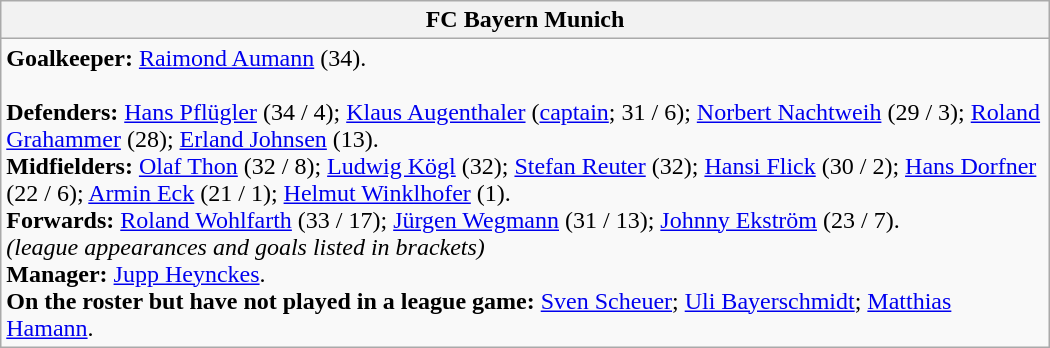<table class="wikitable" style="width:700px;">
<tr>
<th>FC Bayern Munich</th>
</tr>
<tr>
<td><strong>Goalkeeper:</strong> <a href='#'>Raimond Aumann</a> (34).<br><br><strong>Defenders:</strong> <a href='#'>Hans Pflügler</a> (34 / 4); <a href='#'>Klaus Augenthaler</a> (<a href='#'>captain</a>; 31 / 6); <a href='#'>Norbert Nachtweih</a>  (29 / 3); <a href='#'>Roland Grahammer</a> (28); <a href='#'>Erland Johnsen</a>  (13).<br>
<strong>Midfielders:</strong> <a href='#'>Olaf Thon</a> (32 / 8); <a href='#'>Ludwig Kögl</a> (32); <a href='#'>Stefan Reuter</a> (32); <a href='#'>Hansi Flick</a> (30 / 2); <a href='#'>Hans Dorfner</a> (22 / 6); <a href='#'>Armin Eck</a> (21 / 1); <a href='#'>Helmut Winklhofer</a> (1).<br>
<strong>Forwards:</strong> <a href='#'>Roland Wohlfarth</a> (33 / 17); <a href='#'>Jürgen Wegmann</a> (31 / 13); <a href='#'>Johnny Ekström</a>  (23 / 7).
<br><em>(league appearances and goals listed in brackets)</em><br><strong>Manager:</strong> <a href='#'>Jupp Heynckes</a>.<br><strong>On the roster but have not played in a league game:</strong> <a href='#'>Sven Scheuer</a>; <a href='#'>Uli Bayerschmidt</a>; <a href='#'>Matthias Hamann</a>.</td>
</tr>
</table>
